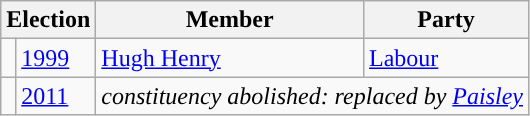<table class="wikitable">
<tr>
<th colspan="2">Election</th>
<th>Member</th>
<th>Party</th>
</tr>
<tr>
<td style="background-color: "></td>
<td><a href='#'>1999</a></td>
<td><a href='#'>Hugh Henry</a></td>
<td><a href='#'>Labour</a></td>
</tr>
<tr>
<td style="background-color:"></td>
<td><a href='#'>2011</a></td>
<td colspan="3"><em>constituency abolished: replaced by <a href='#'>Paisley</a></em></td>
</tr>
</table>
